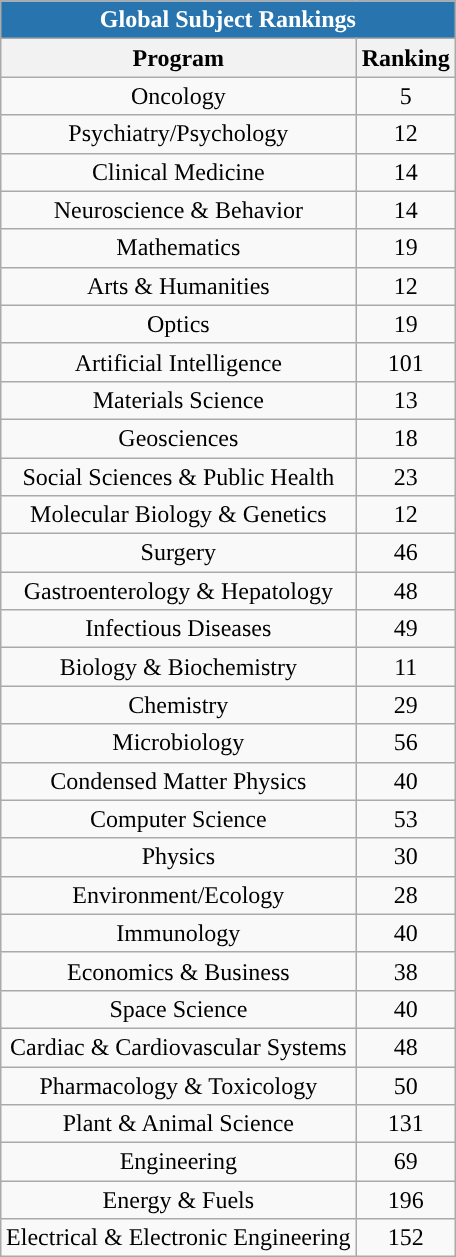<table class="wikitable sortable collapsible collapsed" style="float:right; text-align:center">
<tr>
<th colspan=4 style="background:#2774AE; color:#FFFFFF; ">Global Subject Rankings</th>
</tr>
<tr>
<th>Program</th>
<th>Ranking</th>
</tr>
<tr>
<td>Oncology</td>
<td>5</td>
</tr>
<tr>
<td>Psychiatry/Psychology</td>
<td>12</td>
</tr>
<tr>
<td>Clinical Medicine</td>
<td>14</td>
</tr>
<tr>
<td>Neuroscience & Behavior</td>
<td>14</td>
</tr>
<tr>
<td>Mathematics</td>
<td>19</td>
</tr>
<tr>
<td>Arts & Humanities</td>
<td>12</td>
</tr>
<tr>
<td>Optics</td>
<td>19</td>
</tr>
<tr>
<td>Artificial Intelligence</td>
<td>101</td>
</tr>
<tr>
<td>Materials Science</td>
<td>13</td>
</tr>
<tr>
<td>Geosciences</td>
<td>18</td>
</tr>
<tr>
<td>Social Sciences & Public Health</td>
<td>23</td>
</tr>
<tr>
<td>Molecular Biology & Genetics</td>
<td>12</td>
</tr>
<tr>
<td>Surgery</td>
<td>46</td>
</tr>
<tr>
<td>Gastroenterology & Hepatology</td>
<td>48</td>
</tr>
<tr>
<td>Infectious Diseases</td>
<td>49</td>
</tr>
<tr>
<td>Biology & Biochemistry</td>
<td>11</td>
</tr>
<tr>
<td>Chemistry</td>
<td>29</td>
</tr>
<tr>
<td>Microbiology</td>
<td>56</td>
</tr>
<tr>
<td>Condensed Matter Physics</td>
<td>40</td>
</tr>
<tr>
<td>Computer Science</td>
<td>53</td>
</tr>
<tr>
<td>Physics</td>
<td>30</td>
</tr>
<tr>
<td>Environment/Ecology</td>
<td>28</td>
</tr>
<tr>
<td>Immunology</td>
<td>40</td>
</tr>
<tr>
<td>Economics & Business</td>
<td>38</td>
</tr>
<tr>
<td>Space Science</td>
<td>40</td>
</tr>
<tr>
<td>Cardiac & Cardiovascular Systems</td>
<td>48</td>
</tr>
<tr>
<td>Pharmacology & Toxicology</td>
<td>50</td>
</tr>
<tr>
<td>Plant & Animal Science</td>
<td>131</td>
</tr>
<tr>
<td>Engineering</td>
<td>69</td>
</tr>
<tr>
<td>Energy & Fuels</td>
<td>196</td>
</tr>
<tr>
<td>Electrical & Electronic Engineering</td>
<td>152</td>
</tr>
</table>
